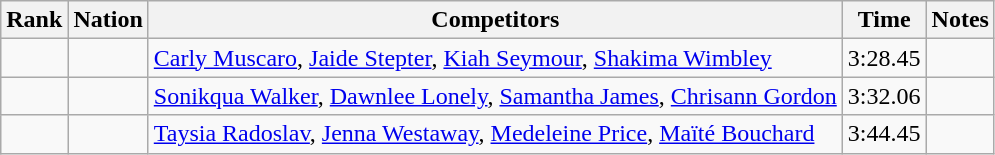<table class="wikitable sortable" style="text-align:center">
<tr>
<th>Rank</th>
<th>Nation</th>
<th>Competitors</th>
<th>Time</th>
<th>Notes</th>
</tr>
<tr>
<td></td>
<td align=left></td>
<td align=left><a href='#'>Carly Muscaro</a>, <a href='#'>Jaide Stepter</a>, <a href='#'>Kiah Seymour</a>, <a href='#'>Shakima Wimbley</a></td>
<td>3:28.45</td>
<td></td>
</tr>
<tr>
<td></td>
<td align=left></td>
<td align=left><a href='#'>Sonikqua Walker</a>, <a href='#'>Dawnlee Lonely</a>, <a href='#'>Samantha James</a>, <a href='#'>Chrisann Gordon</a></td>
<td>3:32.06</td>
<td></td>
</tr>
<tr>
<td></td>
<td align=left></td>
<td align=left><a href='#'>Taysia Radoslav</a>, <a href='#'>Jenna Westaway</a>, <a href='#'>Medeleine Price</a>, <a href='#'>Maïté Bouchard</a></td>
<td>3:44.45</td>
<td></td>
</tr>
</table>
